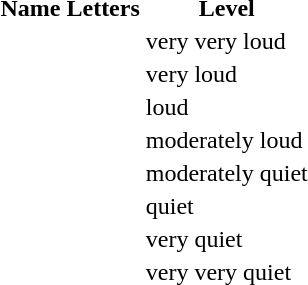<table>
<tr>
<th>Name</th>
<th>Letters</th>
<th>Level</th>
</tr>
<tr>
<td></td>
<td></td>
<td>very very loud</td>
</tr>
<tr>
<td></td>
<td></td>
<td>very loud</td>
</tr>
<tr>
<td></td>
<td></td>
<td>loud</td>
</tr>
<tr>
<td></td>
<td></td>
<td>moderately loud</td>
</tr>
<tr>
<td></td>
<td></td>
<td>moderately quiet</td>
</tr>
<tr>
<td></td>
<td></td>
<td>quiet</td>
</tr>
<tr>
<td></td>
<td></td>
<td>very quiet</td>
</tr>
<tr>
<td></td>
<td></td>
<td>very very quiet</td>
</tr>
</table>
